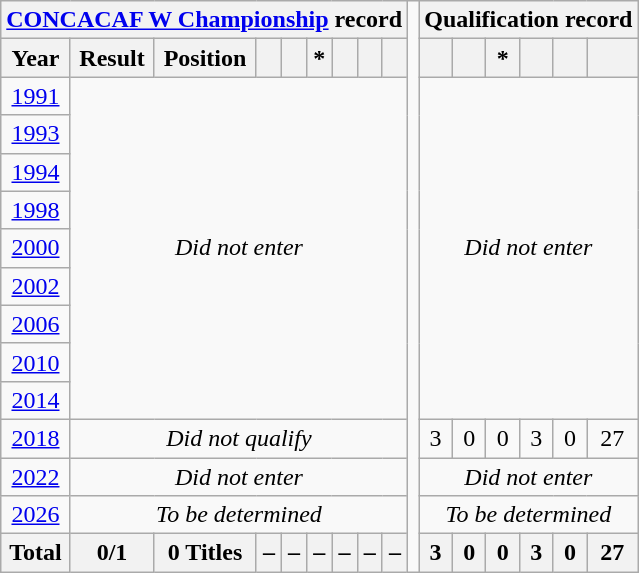<table class="wikitable" style="text-align: center;">
<tr>
<th colspan=9><a href='#'>CONCACAF W Championship</a> record</th>
<td rowspan=17></td>
<th colspan=6>Qualification record</th>
</tr>
<tr>
<th>Year</th>
<th>Result</th>
<th>Position</th>
<th></th>
<th></th>
<th>*</th>
<th></th>
<th></th>
<th></th>
<th></th>
<th></th>
<th>*</th>
<th></th>
<th></th>
<th></th>
</tr>
<tr>
<td> <a href='#'>1991</a></td>
<td rowspan=9 colspan=8><em>Did not enter</em></td>
<td rowspan=9 colspan=6><em>Did not enter</em></td>
</tr>
<tr>
<td> <a href='#'>1993</a></td>
</tr>
<tr>
<td> <a href='#'>1994</a></td>
</tr>
<tr>
<td> <a href='#'>1998</a></td>
</tr>
<tr>
<td> <a href='#'>2000</a></td>
</tr>
<tr>
<td> <a href='#'>2002</a></td>
</tr>
<tr>
<td> <a href='#'>2006</a></td>
</tr>
<tr>
<td> <a href='#'>2010</a></td>
</tr>
<tr>
<td> <a href='#'>2014</a></td>
</tr>
<tr>
<td> <a href='#'>2018</a></td>
<td colspan=8><em>Did not qualify</em></td>
<td>3</td>
<td>0</td>
<td>0</td>
<td>3</td>
<td>0</td>
<td>27</td>
</tr>
<tr>
<td> <a href='#'>2022</a></td>
<td colspan=8><em>Did not enter</em></td>
<td colspan=6><em>Did not enter</em></td>
</tr>
<tr>
<td><a href='#'>2026</a></td>
<td colspan=8><em>To be determined</em></td>
<td colspan=6><em>To be determined</em></td>
</tr>
<tr>
<th>Total</th>
<th>0/1</th>
<th>0 Titles</th>
<th>–</th>
<th>–</th>
<th>–</th>
<th>–</th>
<th>–</th>
<th>–</th>
<th>3</th>
<th>0</th>
<th>0</th>
<th>3</th>
<th>0</th>
<th>27</th>
</tr>
</table>
